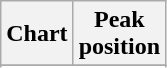<table class="wikitable sortable">
<tr>
<th>Chart</th>
<th>Peak<br>position</th>
</tr>
<tr>
</tr>
<tr>
</tr>
</table>
